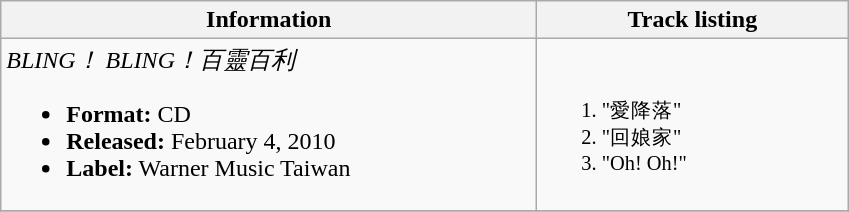<table class="wikitable">
<tr>
<th align="left" width="350px">Information</th>
<th align="left" width="200px">Track listing</th>
</tr>
<tr>
<td align="left"><em>BLING！ BLING！百靈百利</em><br><ul><li><strong>Format:</strong> CD</li><li><strong>Released:</strong> February 4, 2010</li><li><strong>Label:</strong> Warner Music Taiwan</li></ul></td>
<td align="left" style="font-size: 85%;"><br><ol><li>"愛降落"</li><li>"回娘家"</li><li>"Oh! Oh!"</li></ol></td>
</tr>
<tr>
</tr>
</table>
